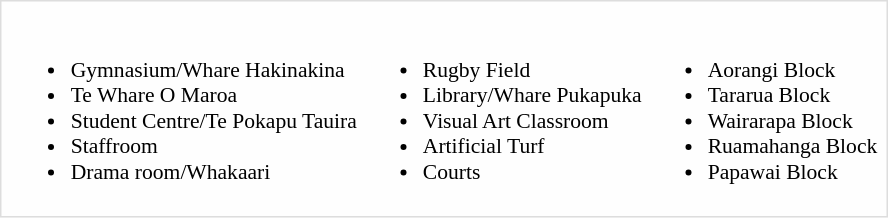<table style="border:1px solid #ddd; background:#fefefe; padding:3px; margin:0; margin:auto;">
<tr style="vertical-align:top; font-size:90%;">
<td><br><ul><li>Gymnasium/Whare Hakinakina</li><li>Te Whare O Maroa</li><li>Student Centre/Te Pokapu Tauira</li><li>Staffroom</li><li>Drama room/Whakaari</li></ul></td>
<td><br><ul><li>Rugby Field</li><li>Library/Whare Pukapuka</li><li>Visual Art Classroom</li><li>Artificial Turf</li><li>Courts</li></ul></td>
<td><br><ul><li>Aorangi Block</li><li>Tararua Block</li><li>Wairarapa Block</li><li>Ruamahanga Block</li><li>Papawai Block</li></ul></td>
</tr>
</table>
